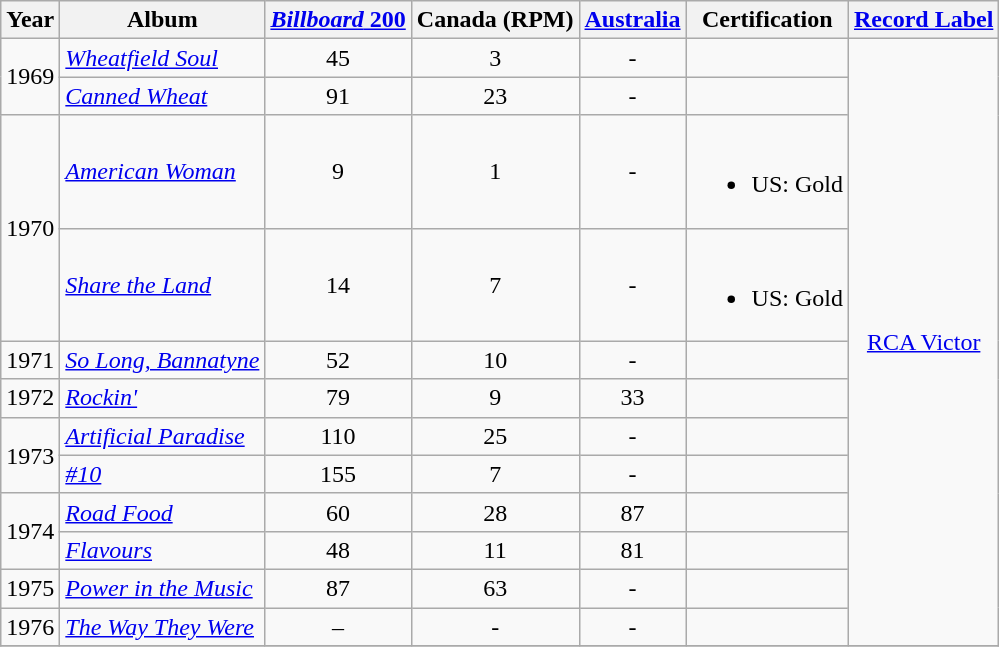<table class="wikitable" style=text-align:center;>
<tr>
<th>Year</th>
<th>Album</th>
<th><a href='#'><em>Billboard</em> 200</a></th>
<th>Canada (RPM)</th>
<th><a href='#'>Australia</a></th>
<th>Certification</th>
<th><a href='#'>Record Label</a></th>
</tr>
<tr>
<td rowspan="2">1969</td>
<td align=left><em><a href='#'>Wheatfield Soul</a></em></td>
<td>45</td>
<td>3</td>
<td>-</td>
<td></td>
<td rowspan="12"><a href='#'>RCA Victor</a></td>
</tr>
<tr>
<td align=left><em><a href='#'>Canned Wheat</a></em></td>
<td>91</td>
<td>23</td>
<td>-</td>
<td></td>
</tr>
<tr>
<td rowspan="2">1970</td>
<td align=left><em><a href='#'>American Woman</a></em></td>
<td>9</td>
<td>1</td>
<td>-</td>
<td><br><ul><li>US: Gold</li></ul></td>
</tr>
<tr>
<td align=left><em><a href='#'>Share the Land</a></em></td>
<td>14</td>
<td>7</td>
<td>-</td>
<td><br><ul><li>US: Gold</li></ul></td>
</tr>
<tr>
<td rowspan="1">1971</td>
<td align=left><em><a href='#'>So Long, Bannatyne</a></em></td>
<td>52</td>
<td>10</td>
<td>-</td>
<td></td>
</tr>
<tr>
<td rowspan="1">1972</td>
<td align=left><em><a href='#'>Rockin'</a></em></td>
<td>79</td>
<td>9</td>
<td>33</td>
<td></td>
</tr>
<tr>
<td rowspan="2">1973</td>
<td align=left><em><a href='#'>Artificial Paradise</a></em></td>
<td>110</td>
<td>25</td>
<td>-</td>
<td></td>
</tr>
<tr>
<td align=left><em><a href='#'>#10</a></em></td>
<td>155</td>
<td>7</td>
<td>-</td>
<td></td>
</tr>
<tr>
<td rowspan="2">1974</td>
<td align=left><em><a href='#'>Road Food</a></em></td>
<td>60</td>
<td>28</td>
<td>87</td>
<td></td>
</tr>
<tr>
<td align=left><em><a href='#'>Flavours</a></em></td>
<td>48</td>
<td>11</td>
<td>81</td>
<td></td>
</tr>
<tr>
<td rowspan="1">1975</td>
<td align=left><em><a href='#'>Power in the Music</a></em></td>
<td>87</td>
<td>63</td>
<td>-</td>
<td></td>
</tr>
<tr>
<td rowspan="1">1976</td>
<td align=left><em><a href='#'>The Way They Were</a></em></td>
<td>–</td>
<td>-</td>
<td>-</td>
<td></td>
</tr>
<tr>
</tr>
</table>
